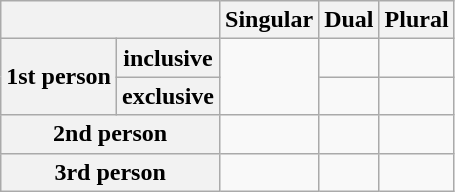<table class="wikitable">
<tr>
<th colspan="2"></th>
<th>Singular</th>
<th>Dual</th>
<th>Plural</th>
</tr>
<tr>
<th rowspan="2">1st person</th>
<th>inclusive</th>
<td rowspan="2"></td>
<td></td>
<td></td>
</tr>
<tr>
<th>exclusive</th>
<td></td>
<td></td>
</tr>
<tr>
<th colspan="2">2nd person</th>
<td></td>
<td></td>
<td></td>
</tr>
<tr>
<th colspan="2">3rd person</th>
<td></td>
<td></td>
<td></td>
</tr>
</table>
